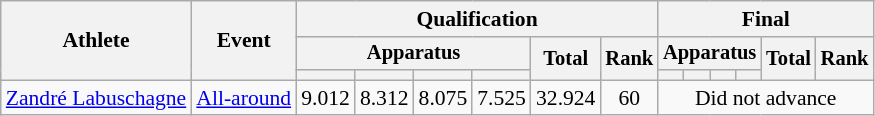<table class="wikitable" style="font-size:90%">
<tr>
<th rowspan=3>Athlete</th>
<th rowspan=3>Event</th>
<th colspan=6>Qualification</th>
<th colspan=6>Final</th>
</tr>
<tr style="font-size:95%">
<th colspan=4>Apparatus</th>
<th rowspan=2>Total</th>
<th rowspan=2>Rank</th>
<th colspan=4>Apparatus</th>
<th rowspan=2>Total</th>
<th rowspan=2>Rank</th>
</tr>
<tr style="font-size:95%">
<th></th>
<th></th>
<th></th>
<th></th>
<th></th>
<th></th>
<th></th>
<th></th>
</tr>
<tr align=center>
<td align=left><a href='#'>Zandré Labuschagne</a></td>
<td align=left><a href='#'>All-around</a></td>
<td>9.012</td>
<td>8.312</td>
<td>8.075</td>
<td>7.525</td>
<td>32.924</td>
<td>60</td>
<td colspan=6>Did not advance</td>
</tr>
</table>
